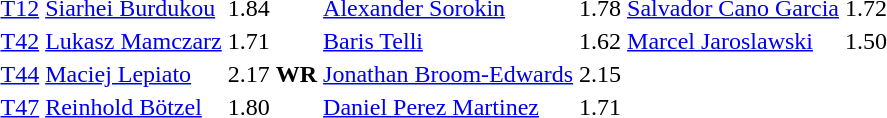<table>
<tr>
<td><a href='#'>T12</a></td>
<td><a href='#'>Siarhei Burdukou</a><br></td>
<td>1.84</td>
<td><a href='#'>Alexander Sorokin</a><br></td>
<td>1.78</td>
<td><a href='#'>Salvador Cano Garcia</a><br></td>
<td>1.72</td>
</tr>
<tr>
<td><a href='#'>T42</a></td>
<td><a href='#'>Lukasz Mamczarz</a><br></td>
<td>1.71</td>
<td><a href='#'>Baris Telli</a><br></td>
<td>1.62</td>
<td><a href='#'>Marcel Jaroslawski</a><br></td>
<td>1.50</td>
</tr>
<tr>
<td><a href='#'>T44</a></td>
<td><a href='#'>Maciej Lepiato</a><br></td>
<td>2.17 <strong>WR</strong></td>
<td><a href='#'>Jonathan Broom-Edwards</a><br></td>
<td>2.15</td>
<td></td>
<td></td>
</tr>
<tr>
<td><a href='#'>T47</a></td>
<td><a href='#'>Reinhold Bötzel</a><br></td>
<td>1.80</td>
<td><a href='#'>Daniel Perez Martinez</a><br></td>
<td>1.71</td>
<td></td>
<td></td>
</tr>
</table>
